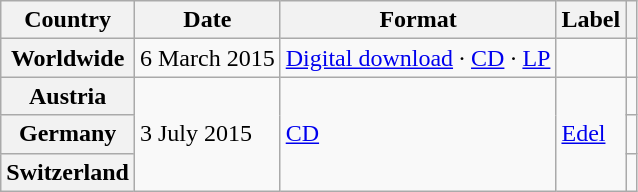<table class="wikitable plainrowheaders">
<tr>
<th scope="col">Country</th>
<th scope="col">Date</th>
<th scope="col">Format</th>
<th scope="col">Label</th>
<th scope="col"></th>
</tr>
<tr>
<th scope="row">Worldwide</th>
<td rowspan="1">6 March 2015</td>
<td><a href='#'>Digital download</a> · <a href='#'>CD</a> · <a href='#'>LP</a></td>
<td rowspan="1"></td>
<td></td>
</tr>
<tr>
<th scope="row">Austria</th>
<td rowspan="3">3 July 2015</td>
<td rowspan="3"><a href='#'>CD</a></td>
<td rowspan="3"><a href='#'>Edel</a></td>
<td></td>
</tr>
<tr>
<th scope="row">Germany</th>
<td></td>
</tr>
<tr>
<th scope="row">Switzerland</th>
<td></td>
</tr>
</table>
